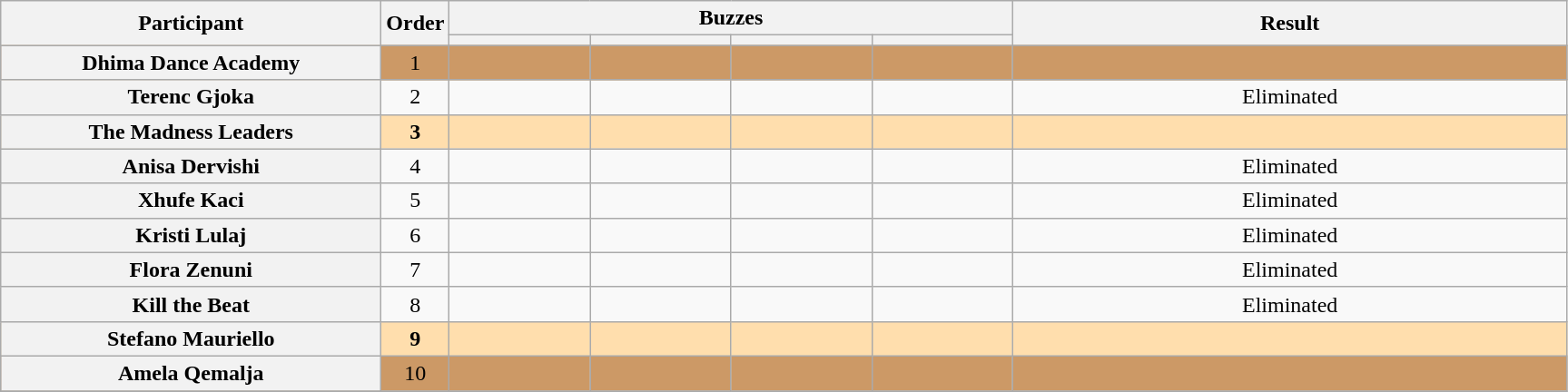<table class="wikitable plainrowheaders sortable" style="text-align:center;">
<tr>
<th scope="col" rowspan="2" class="unsortable" style="width:17em;">Participant</th>
<th scope="col" rowspan="2" style="width:1em;">Order</th>
<th scope="col" colspan="4" class="unsortable" style="width:24em;">Buzzes</th>
<th scope="col" rowspan="2" style="width:25em;">Result</th>
</tr>
<tr>
<th scope="col" class="unsortable" style="width:6em;"></th>
<th scope="col" class="unsortable" style="width:6em;"></th>
<th scope="col" class="unsortable" style="width:6em;"></th>
<th scope="col" class="unsortable" style="width:6em;"></th>
</tr>
<tr bgcolor=#c96>
<th scope="row">Dhima Dance Academy</th>
<td>1</td>
<td style="text-align:center;"></td>
<td style="text-align:center;"></td>
<td style="text-align:center;"></td>
<td style="text-align:center;"></td>
<td></td>
</tr>
<tr>
<th scope="row">Terenc Gjoka</th>
<td>2</td>
<td style="text-align:center;"></td>
<td style="text-align:center;"></td>
<td style="text-align:center;"></td>
<td style="text-align:center;"></td>
<td>Eliminated</td>
</tr>
<tr bgcolor=navajowhite>
<th scope="row"><strong>The Madness Leaders</strong></th>
<td><strong>3</strong></td>
<td style="text-align:center;"></td>
<td style="text-align:center;"></td>
<td style="text-align:center;"></td>
<td style="text-align:center;"></td>
<td><strong></strong></td>
</tr>
<tr>
<th scope="row">Anisa Dervishi</th>
<td>4</td>
<td style="text-align:center;"></td>
<td style="text-align:center;"></td>
<td style="text-align:center;"></td>
<td style="text-align:center;"></td>
<td>Eliminated</td>
</tr>
<tr>
<th scope="row">Xhufe Kaci</th>
<td>5</td>
<td style="text-align:center;"></td>
<td style="text-align:center;"></td>
<td style="text-align:center;"></td>
<td style="text-align:center;"></td>
<td>Eliminated</td>
</tr>
<tr>
<th scope="row">Kristi Lulaj</th>
<td>6</td>
<td style="text-align:center;"></td>
<td style="text-align:center;"></td>
<td style="text-align:center;"></td>
<td style="text-align:center;"></td>
<td>Eliminated</td>
</tr>
<tr>
<th scope="row">Flora Zenuni</th>
<td>7</td>
<td style="text-align:center;"></td>
<td style="text-align:center;"></td>
<td style="text-align:center;"></td>
<td style="text-align:center;"></td>
<td>Eliminated</td>
</tr>
<tr>
<th scope="row">Kill the Beat</th>
<td>8</td>
<td style="text-align:center;"></td>
<td style="text-align:center;"></td>
<td style="text-align:center;"></td>
<td style="text-align:center;"></td>
<td>Eliminated</td>
</tr>
<tr bgcolor=navajowhite>
<th scope="row"><strong>Stefano Mauriello</strong></th>
<td><strong>9</strong></td>
<td style="text-align:center;"></td>
<td style="text-align:center;"></td>
<td style="text-align:center;"></td>
<td style="text-align:center;"></td>
<td><strong></strong></td>
</tr>
<tr bgcolor=#c96>
<th scope="row">Amela Qemalja</th>
<td>10</td>
<td style="text-align:center;"></td>
<td style="text-align:center;"></td>
<td style="text-align:center;"></td>
<td style="text-align:center;"></td>
<td></td>
</tr>
<tr>
</tr>
</table>
